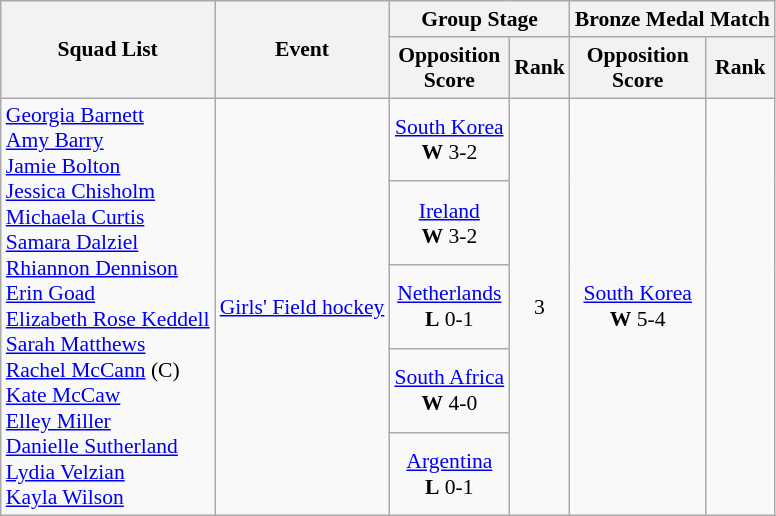<table class=wikitable style="font-size:90%">
<tr>
<th rowspan=2>Squad List</th>
<th rowspan=2>Event</th>
<th colspan=2>Group Stage</th>
<th colspan=2>Bronze Medal Match</th>
</tr>
<tr>
<th>Opposition<br>Score</th>
<th>Rank</th>
<th>Opposition<br>Score</th>
<th>Rank</th>
</tr>
<tr>
<td rowspan=5><a href='#'>Georgia Barnett</a><br><a href='#'>Amy Barry</a><br><a href='#'>Jamie Bolton</a><br><a href='#'>Jessica Chisholm</a><br><a href='#'>Michaela Curtis</a><br><a href='#'>Samara Dalziel</a><br><a href='#'>Rhiannon Dennison</a><br><a href='#'>Erin Goad</a><br><a href='#'>Elizabeth Rose Keddell</a><br><a href='#'>Sarah Matthews</a><br><a href='#'>Rachel McCann</a> (C)<br><a href='#'>Kate McCaw</a><br><a href='#'>Elley Miller</a><br><a href='#'>Danielle Sutherland</a><br><a href='#'>Lydia Velzian</a><br><a href='#'>Kayla Wilson</a></td>
<td rowspan=5><a href='#'>Girls' Field hockey</a></td>
<td align=center> <a href='#'>South Korea</a><br> <strong>W</strong> 3-2</td>
<td rowspan=5 align=center>3</td>
<td rowspan=5 align=center> <a href='#'>South Korea</a><br> <strong>W</strong> 5-4</td>
<td rowspan=5 align=center></td>
</tr>
<tr>
<td align=center> <a href='#'>Ireland</a><br> <strong>W</strong> 3-2</td>
</tr>
<tr>
<td align=center> <a href='#'>Netherlands</a><br> <strong>L</strong> 0-1</td>
</tr>
<tr>
<td align=center> <a href='#'>South Africa</a><br> <strong>W</strong> 4-0</td>
</tr>
<tr>
<td align=center> <a href='#'>Argentina</a><br> <strong>L</strong> 0-1</td>
</tr>
</table>
